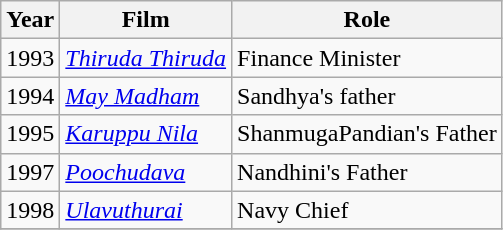<table class="wikitable sortable">
<tr>
<th>Year</th>
<th>Film</th>
<th>Role</th>
</tr>
<tr>
<td>1993</td>
<td><em><a href='#'>Thiruda Thiruda</a></em></td>
<td>Finance Minister</td>
</tr>
<tr>
<td>1994</td>
<td><em><a href='#'>May Madham</a></em></td>
<td>Sandhya's father</td>
</tr>
<tr>
<td>1995</td>
<td><em><a href='#'>Karuppu Nila</a></em></td>
<td>ShanmugaPandian's Father</td>
</tr>
<tr>
<td>1997</td>
<td><em><a href='#'>Poochudava</a></em></td>
<td>Nandhini's Father</td>
</tr>
<tr>
<td>1998</td>
<td><em><a href='#'>Ulavuthurai</a></em></td>
<td>Navy Chief</td>
</tr>
<tr>
</tr>
</table>
